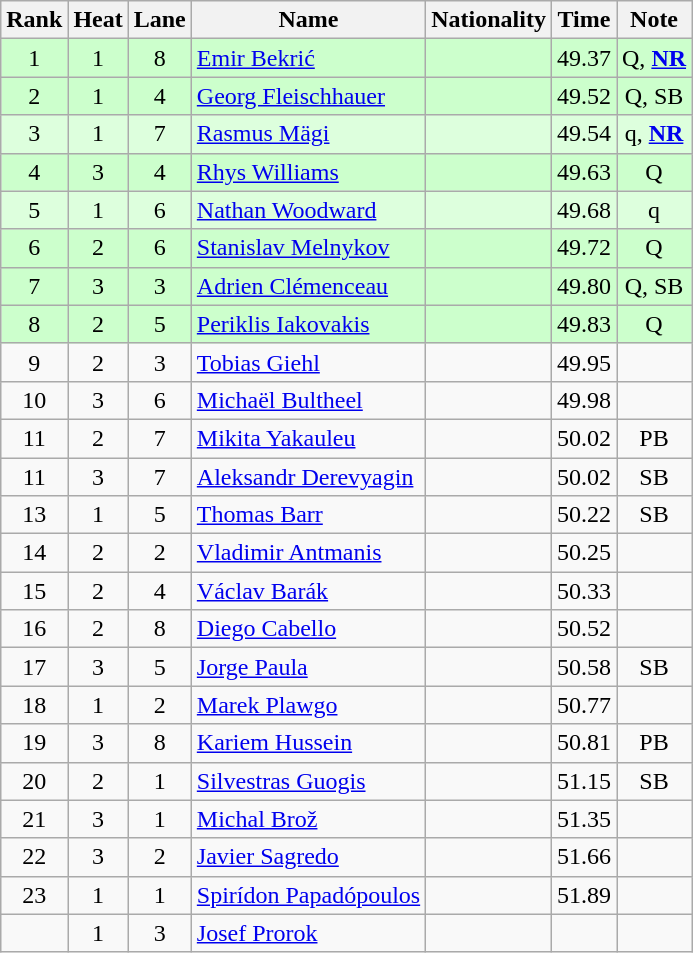<table class="wikitable sortable" style="text-align:center">
<tr>
<th>Rank</th>
<th>Heat</th>
<th>Lane</th>
<th>Name</th>
<th>Nationality</th>
<th>Time</th>
<th>Note</th>
</tr>
<tr bgcolor=ccffcc>
<td>1</td>
<td>1</td>
<td>8</td>
<td align="left"><a href='#'>Emir Bekrić</a></td>
<td align=left></td>
<td>49.37</td>
<td>Q, <strong><a href='#'>NR</a></strong></td>
</tr>
<tr bgcolor=ccffcc>
<td>2</td>
<td>1</td>
<td>4</td>
<td align="left"><a href='#'>Georg Fleischhauer</a></td>
<td align=left></td>
<td>49.52</td>
<td>Q, SB</td>
</tr>
<tr bgcolor=ddffdd>
<td>3</td>
<td>1</td>
<td>7</td>
<td align="left"><a href='#'>Rasmus Mägi</a></td>
<td align=left></td>
<td>49.54</td>
<td>q, <strong><a href='#'>NR</a></strong></td>
</tr>
<tr bgcolor=ccffcc>
<td>4</td>
<td>3</td>
<td>4</td>
<td align="left"><a href='#'>Rhys Williams</a></td>
<td align=left></td>
<td>49.63</td>
<td>Q</td>
</tr>
<tr bgcolor=ddffdd>
<td>5</td>
<td>1</td>
<td>6</td>
<td align="left"><a href='#'>Nathan Woodward</a></td>
<td align=left></td>
<td>49.68</td>
<td>q</td>
</tr>
<tr bgcolor=ccffcc>
<td>6</td>
<td>2</td>
<td>6</td>
<td align="left"><a href='#'>Stanislav Melnykov</a></td>
<td align=left></td>
<td>49.72</td>
<td>Q</td>
</tr>
<tr bgcolor=ccffcc>
<td>7</td>
<td>3</td>
<td>3</td>
<td align="left"><a href='#'>Adrien Clémenceau</a></td>
<td align=left></td>
<td>49.80</td>
<td>Q, SB</td>
</tr>
<tr bgcolor=ccffcc>
<td>8</td>
<td>2</td>
<td>5</td>
<td align="left"><a href='#'>Periklis Iakovakis</a></td>
<td align=left></td>
<td>49.83</td>
<td>Q</td>
</tr>
<tr>
<td>9</td>
<td>2</td>
<td>3</td>
<td align="left"><a href='#'>Tobias Giehl</a></td>
<td align=left></td>
<td>49.95</td>
<td></td>
</tr>
<tr>
<td>10</td>
<td>3</td>
<td>6</td>
<td align="left"><a href='#'>Michaël Bultheel</a></td>
<td align=left></td>
<td>49.98</td>
<td></td>
</tr>
<tr>
<td>11</td>
<td>2</td>
<td>7</td>
<td align="left"><a href='#'>Mikita Yakauleu</a></td>
<td align=left></td>
<td>50.02</td>
<td>PB</td>
</tr>
<tr>
<td>11</td>
<td>3</td>
<td>7</td>
<td align="left"><a href='#'>Aleksandr Derevyagin</a></td>
<td align=left></td>
<td>50.02</td>
<td>SB</td>
</tr>
<tr>
<td>13</td>
<td>1</td>
<td>5</td>
<td align="left"><a href='#'>Thomas Barr</a></td>
<td align=left></td>
<td>50.22</td>
<td>SB</td>
</tr>
<tr>
<td>14</td>
<td>2</td>
<td>2</td>
<td align="left"><a href='#'>Vladimir Antmanis</a></td>
<td align=left></td>
<td>50.25</td>
<td></td>
</tr>
<tr>
<td>15</td>
<td>2</td>
<td>4</td>
<td align="left"><a href='#'>Václav Barák</a></td>
<td align=left></td>
<td>50.33</td>
<td></td>
</tr>
<tr>
<td>16</td>
<td>2</td>
<td>8</td>
<td align="left"><a href='#'>Diego Cabello</a></td>
<td align=left></td>
<td>50.52</td>
<td></td>
</tr>
<tr>
<td>17</td>
<td>3</td>
<td>5</td>
<td align="left"><a href='#'>Jorge Paula</a></td>
<td align=left></td>
<td>50.58</td>
<td>SB</td>
</tr>
<tr>
<td>18</td>
<td>1</td>
<td>2</td>
<td align="left"><a href='#'>Marek Plawgo</a></td>
<td align=left></td>
<td>50.77</td>
<td></td>
</tr>
<tr>
<td>19</td>
<td>3</td>
<td>8</td>
<td align="left"><a href='#'>Kariem Hussein</a></td>
<td align=left></td>
<td>50.81</td>
<td>PB</td>
</tr>
<tr>
<td>20</td>
<td>2</td>
<td>1</td>
<td align="left"><a href='#'>Silvestras Guogis</a></td>
<td align=left></td>
<td>51.15</td>
<td>SB</td>
</tr>
<tr>
<td>21</td>
<td>3</td>
<td>1</td>
<td align="left"><a href='#'>Michal Brož</a></td>
<td align=left></td>
<td>51.35</td>
<td></td>
</tr>
<tr>
<td>22</td>
<td>3</td>
<td>2</td>
<td align="left"><a href='#'>Javier Sagredo</a></td>
<td align=left></td>
<td>51.66</td>
<td></td>
</tr>
<tr>
<td>23</td>
<td>1</td>
<td>1</td>
<td align="left"><a href='#'>Spirídon Papadópoulos</a></td>
<td align=left></td>
<td>51.89</td>
<td></td>
</tr>
<tr>
<td></td>
<td>1</td>
<td>3</td>
<td align="left"><a href='#'>Josef Prorok</a></td>
<td align=left></td>
<td></td>
<td></td>
</tr>
</table>
